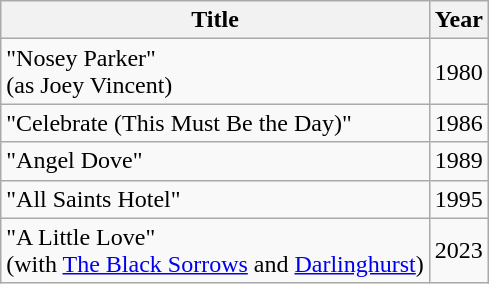<table class="wikitable" style="text-align:center;">
<tr>
<th scope="col">Title</th>
<th scope="col">Year</th>
</tr>
<tr>
<td align="left">"Nosey Parker" <br> (as Joey Vincent)</td>
<td>1980</td>
</tr>
<tr>
<td align="left">"Celebrate (This Must Be the Day)"</td>
<td>1986</td>
</tr>
<tr>
<td align="left">"Angel Dove"</td>
<td>1989</td>
</tr>
<tr>
<td align="left">"All Saints Hotel"</td>
<td>1995</td>
</tr>
<tr>
<td align="left">"A Little Love"<br> (with <a href='#'>The Black Sorrows</a> and <a href='#'>Darlinghurst</a>)</td>
<td>2023</td>
</tr>
</table>
